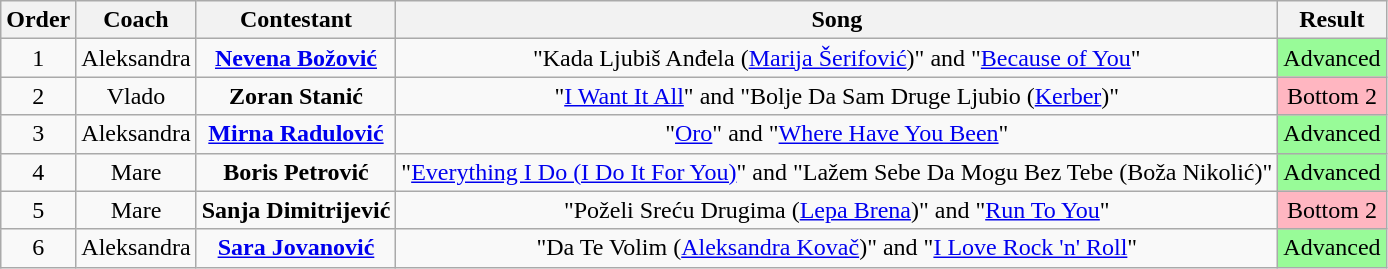<table class="wikitable sortable" style="text-align: center; width: auto;">
<tr>
<th>Order</th>
<th>Coach</th>
<th>Contestant</th>
<th>Song</th>
<th>Result</th>
</tr>
<tr>
<td>1</td>
<td>Aleksandra</td>
<td><strong><a href='#'>Nevena Božović</a></strong></td>
<td>"Kada Ljubiš Anđela (<a href='#'>Marija Šerifović</a>)" and "<a href='#'>Because of You</a>"</td>
<td style="background:palegreen;">Advanced</td>
</tr>
<tr>
<td>2</td>
<td>Vlado</td>
<td><strong>Zoran Stanić</strong></td>
<td>"<a href='#'>I Want It All</a>" and "Bolje Da Sam Druge Ljubio (<a href='#'>Kerber</a>)"</td>
<td style="background:lightpink;">Bottom 2</td>
</tr>
<tr>
<td>3</td>
<td>Aleksandra</td>
<td><strong><a href='#'>Mirna Radulović</a></strong></td>
<td>"<a href='#'>Oro</a>" and "<a href='#'>Where Have You Been</a>"</td>
<td style="background:palegreen;">Advanced</td>
</tr>
<tr>
<td>4</td>
<td>Mare</td>
<td><strong>Boris Petrović</strong></td>
<td>"<a href='#'>Everything I Do (I Do It For You)</a>" and "Lažem Sebe Da Mogu Bez Tebe (Boža Nikolić)"</td>
<td style="background:palegreen;">Advanced</td>
</tr>
<tr>
<td>5</td>
<td>Mare</td>
<td><strong>Sanja Dimitrijević</strong></td>
<td>"Poželi Sreću Drugima (<a href='#'>Lepa Brena</a>)" and "<a href='#'>Run To You</a>"</td>
<td style="background:lightpink;">Bottom 2</td>
</tr>
<tr>
<td>6</td>
<td>Aleksandra</td>
<td><strong><a href='#'>Sara Jovanović</a></strong></td>
<td>"Da Te Volim (<a href='#'>Aleksandra Kovač</a>)" and "<a href='#'>I Love Rock 'n' Roll</a>"</td>
<td style="background:palegreen;">Advanced</td>
</tr>
</table>
